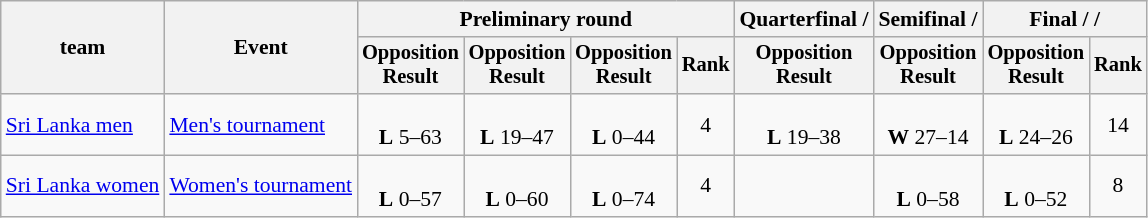<table class=wikitable style=font-size:90%;text-align:center>
<tr>
<th rowspan=2>team</th>
<th rowspan=2>Event</th>
<th colspan=4>Preliminary round</th>
<th>Quarterfinal / </th>
<th>Semifinal / </th>
<th colspan=2>Final /  / </th>
</tr>
<tr style=font-size:95%>
<th>Opposition<br>Result</th>
<th>Opposition<br>Result</th>
<th>Opposition<br>Result</th>
<th>Rank</th>
<th>Opposition<br>Result</th>
<th>Opposition<br>Result</th>
<th>Opposition<br>Result</th>
<th>Rank</th>
</tr>
<tr>
<td align=left><a href='#'>Sri Lanka men</a></td>
<td align=left><a href='#'>Men's tournament</a></td>
<td><br><strong>L</strong> 5–63</td>
<td><br><strong>L</strong> 19–47</td>
<td><br><strong>L</strong> 0–44</td>
<td>4</td>
<td><br><strong>L</strong> 19–38</td>
<td><br><strong>W</strong> 27–14</td>
<td><br><strong>L</strong> 24–26</td>
<td>14</td>
</tr>
<tr>
<td align=left><a href='#'>Sri Lanka women</a></td>
<td align=left><a href='#'>Women's tournament</a></td>
<td><br><strong>L</strong> 0–57</td>
<td><br><strong>L</strong> 0–60</td>
<td><br><strong>L</strong> 0–74</td>
<td>4</td>
<td></td>
<td><br><strong>L</strong> 0–58</td>
<td><br><strong>L</strong> 0–52</td>
<td>8</td>
</tr>
</table>
